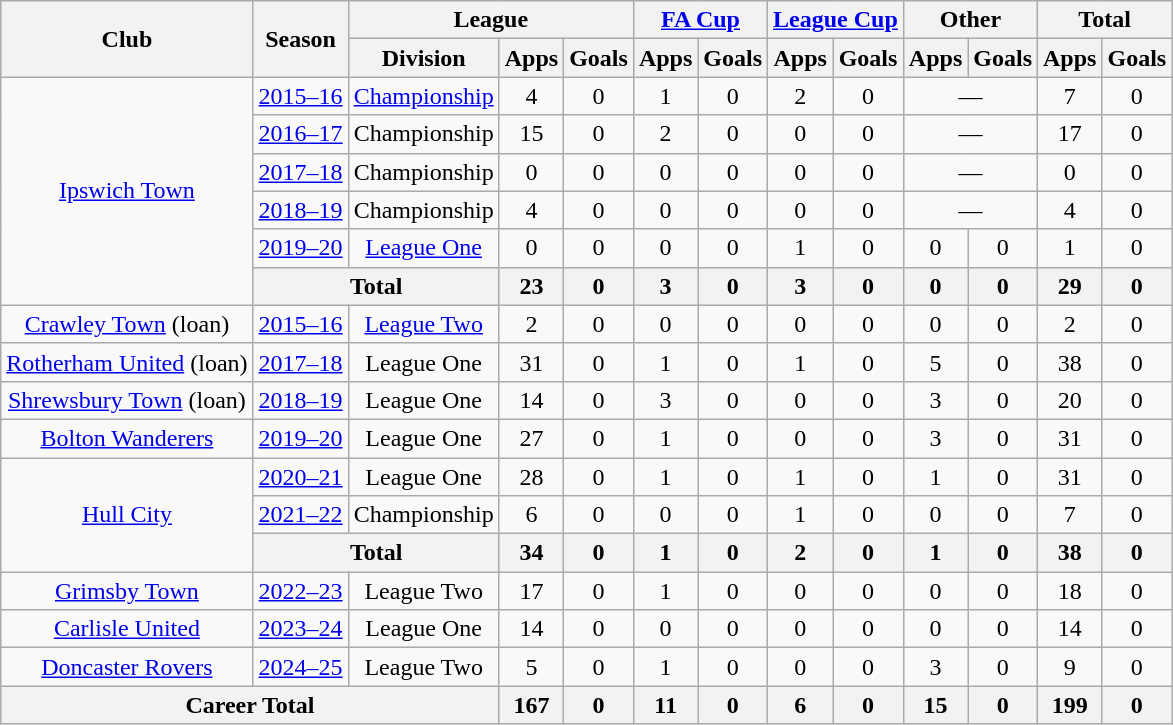<table class="wikitable" style="text-align:center">
<tr>
<th rowspan="2">Club</th>
<th rowspan="2">Season</th>
<th colspan="3">League</th>
<th colspan="2"><a href='#'>FA Cup</a></th>
<th colspan="2"><a href='#'>League Cup</a></th>
<th colspan="2">Other</th>
<th colspan="2">Total</th>
</tr>
<tr>
<th>Division</th>
<th>Apps</th>
<th>Goals</th>
<th>Apps</th>
<th>Goals</th>
<th>Apps</th>
<th>Goals</th>
<th>Apps</th>
<th>Goals</th>
<th>Apps</th>
<th>Goals</th>
</tr>
<tr>
<td rowspan="6"><a href='#'>Ipswich Town</a></td>
<td><a href='#'>2015–16</a></td>
<td><a href='#'>Championship</a></td>
<td>4</td>
<td>0</td>
<td>1</td>
<td>0</td>
<td>2</td>
<td>0</td>
<td colspan="2">—</td>
<td>7</td>
<td>0</td>
</tr>
<tr>
<td><a href='#'>2016–17</a></td>
<td>Championship</td>
<td>15</td>
<td>0</td>
<td>2</td>
<td>0</td>
<td>0</td>
<td>0</td>
<td colspan="2">—</td>
<td>17</td>
<td>0</td>
</tr>
<tr>
<td><a href='#'>2017–18</a></td>
<td>Championship</td>
<td>0</td>
<td>0</td>
<td>0</td>
<td>0</td>
<td>0</td>
<td>0</td>
<td colspan="2">—</td>
<td>0</td>
<td>0</td>
</tr>
<tr>
<td><a href='#'>2018–19</a></td>
<td>Championship</td>
<td>4</td>
<td>0</td>
<td>0</td>
<td>0</td>
<td>0</td>
<td>0</td>
<td colspan="2">—</td>
<td>4</td>
<td>0</td>
</tr>
<tr>
<td><a href='#'>2019–20</a></td>
<td><a href='#'>League One</a></td>
<td>0</td>
<td>0</td>
<td>0</td>
<td>0</td>
<td>1</td>
<td>0</td>
<td>0</td>
<td>0</td>
<td>1</td>
<td>0</td>
</tr>
<tr>
<th colspan="2">Total</th>
<th>23</th>
<th>0</th>
<th>3</th>
<th>0</th>
<th>3</th>
<th>0</th>
<th>0</th>
<th>0</th>
<th>29</th>
<th>0</th>
</tr>
<tr>
<td><a href='#'>Crawley Town</a> (loan)</td>
<td><a href='#'>2015–16</a></td>
<td><a href='#'>League Two</a></td>
<td>2</td>
<td>0</td>
<td>0</td>
<td>0</td>
<td>0</td>
<td>0</td>
<td>0</td>
<td>0</td>
<td>2</td>
<td>0</td>
</tr>
<tr>
<td><a href='#'>Rotherham United</a> (loan)</td>
<td><a href='#'>2017–18</a></td>
<td>League One</td>
<td>31</td>
<td>0</td>
<td>1</td>
<td>0</td>
<td>1</td>
<td>0</td>
<td>5</td>
<td>0</td>
<td>38</td>
<td>0</td>
</tr>
<tr>
<td><a href='#'>Shrewsbury Town</a> (loan)</td>
<td><a href='#'>2018–19</a></td>
<td>League One</td>
<td>14</td>
<td>0</td>
<td>3</td>
<td>0</td>
<td>0</td>
<td>0</td>
<td>3</td>
<td>0</td>
<td>20</td>
<td>0</td>
</tr>
<tr>
<td><a href='#'>Bolton Wanderers</a></td>
<td><a href='#'>2019–20</a></td>
<td>League One</td>
<td>27</td>
<td>0</td>
<td>1</td>
<td>0</td>
<td>0</td>
<td>0</td>
<td>3</td>
<td>0</td>
<td>31</td>
<td>0</td>
</tr>
<tr>
<td rowspan="3"><a href='#'>Hull City</a></td>
<td><a href='#'>2020–21</a></td>
<td>League One</td>
<td>28</td>
<td>0</td>
<td>1</td>
<td>0</td>
<td>1</td>
<td>0</td>
<td>1</td>
<td>0</td>
<td>31</td>
<td>0</td>
</tr>
<tr>
<td><a href='#'>2021–22</a></td>
<td>Championship</td>
<td>6</td>
<td>0</td>
<td>0</td>
<td>0</td>
<td>1</td>
<td>0</td>
<td>0</td>
<td>0</td>
<td>7</td>
<td>0</td>
</tr>
<tr>
<th colspan="2">Total</th>
<th>34</th>
<th>0</th>
<th>1</th>
<th>0</th>
<th>2</th>
<th>0</th>
<th>1</th>
<th>0</th>
<th>38</th>
<th>0</th>
</tr>
<tr>
<td><a href='#'>Grimsby Town</a></td>
<td><a href='#'>2022–23</a></td>
<td>League Two</td>
<td>17</td>
<td>0</td>
<td>1</td>
<td>0</td>
<td>0</td>
<td>0</td>
<td>0</td>
<td>0</td>
<td>18</td>
<td>0</td>
</tr>
<tr>
<td><a href='#'>Carlisle United</a></td>
<td><a href='#'>2023–24</a></td>
<td>League One</td>
<td>14</td>
<td>0</td>
<td>0</td>
<td>0</td>
<td>0</td>
<td>0</td>
<td>0</td>
<td>0</td>
<td>14</td>
<td>0</td>
</tr>
<tr>
<td><a href='#'>Doncaster Rovers</a></td>
<td><a href='#'>2024–25</a></td>
<td>League Two</td>
<td>5</td>
<td>0</td>
<td>1</td>
<td>0</td>
<td>0</td>
<td>0</td>
<td>3</td>
<td>0</td>
<td>9</td>
<td>0</td>
</tr>
<tr>
<th colspan="3">Career Total</th>
<th>167</th>
<th>0</th>
<th>11</th>
<th>0</th>
<th>6</th>
<th>0</th>
<th>15</th>
<th>0</th>
<th>199</th>
<th>0</th>
</tr>
</table>
